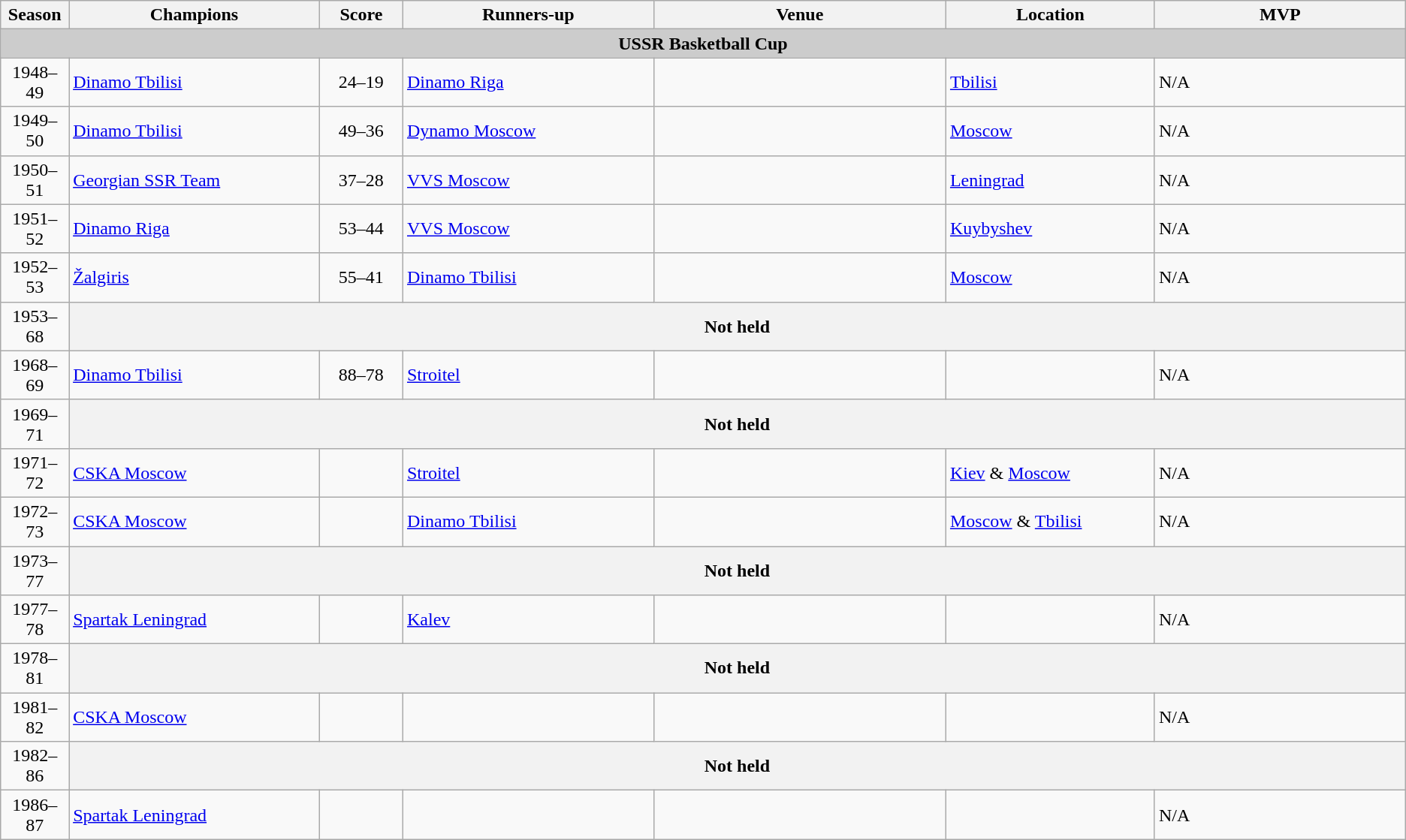<table class="sortable wikitable">
<tr>
<th width=1%>Season</th>
<th width=12%>Champions</th>
<th width=4%>Score</th>
<th width=12%>Runners-up</th>
<th width=14%>Venue</th>
<th width=10%>Location</th>
<th width=12%>MVP</th>
</tr>
<tr>
<th scop=col colspan="7" style="background:#CCCCCC"> USSR Basketball Cup</th>
</tr>
<tr>
<td align=center>1948–49</td>
<td><a href='#'>Dinamo Tbilisi</a></td>
<td align=center>24–19</td>
<td><a href='#'>Dinamo Riga</a></td>
<td></td>
<td><a href='#'>Tbilisi</a></td>
<td>N/A</td>
</tr>
<tr>
<td align=center>1949–50</td>
<td><a href='#'>Dinamo Tbilisi</a></td>
<td align=center>49–36</td>
<td><a href='#'>Dynamo Moscow</a></td>
<td></td>
<td><a href='#'>Moscow</a></td>
<td>N/A</td>
</tr>
<tr>
<td align=center>1950–51</td>
<td><a href='#'>Georgian SSR Team</a></td>
<td align=center>37–28</td>
<td><a href='#'>VVS Moscow</a></td>
<td></td>
<td><a href='#'>Leningrad</a></td>
<td>N/A</td>
</tr>
<tr>
<td align=center>1951–52</td>
<td><a href='#'>Dinamo Riga</a></td>
<td align=center>53–44</td>
<td><a href='#'>VVS Moscow</a></td>
<td></td>
<td><a href='#'>Kuybyshev</a></td>
<td>N/A</td>
</tr>
<tr>
<td align=center>1952–53</td>
<td><a href='#'>Žalgiris</a></td>
<td align=center>55–41</td>
<td><a href='#'>Dinamo Tbilisi</a></td>
<td></td>
<td><a href='#'>Moscow</a></td>
<td>N/A</td>
</tr>
<tr>
<td align=center>1953–68</td>
<th scop=col colspan="6">Not held</th>
</tr>
<tr>
<td align=center>1968–69</td>
<td><a href='#'>Dinamo Tbilisi</a></td>
<td align=center>88–78</td>
<td><a href='#'>Stroitel</a></td>
<td></td>
<td></td>
<td>N/A</td>
</tr>
<tr>
<td align=center>1969–71</td>
<th scop=col colspan="6">Not held</th>
</tr>
<tr>
<td align=center>1971–72</td>
<td><a href='#'>CSKA Moscow</a></td>
<td align=center></td>
<td><a href='#'>Stroitel</a></td>
<td></td>
<td><a href='#'>Kiev</a> & <a href='#'>Moscow</a></td>
<td>N/A</td>
</tr>
<tr>
<td align=center>1972–73</td>
<td><a href='#'>CSKA Moscow</a></td>
<td align=center></td>
<td><a href='#'>Dinamo Tbilisi</a></td>
<td></td>
<td><a href='#'>Moscow</a> & <a href='#'>Tbilisi</a></td>
<td>N/A</td>
</tr>
<tr>
<td align=center>1973–77</td>
<th scop=col colspan="6">Not held</th>
</tr>
<tr>
<td align=center>1977–78</td>
<td><a href='#'>Spartak Leningrad</a></td>
<td align=center></td>
<td><a href='#'>Kalev</a></td>
<td></td>
<td></td>
<td>N/A</td>
</tr>
<tr>
<td align=center>1978–81</td>
<th scop=col colspan="6">Not held</th>
</tr>
<tr>
<td align=center>1981–82</td>
<td><a href='#'>CSKA Moscow</a></td>
<td align=center></td>
<td></td>
<td></td>
<td></td>
<td>N/A</td>
</tr>
<tr>
<td align=center>1982–86</td>
<th scop=col colspan="6">Not held</th>
</tr>
<tr>
<td align=center>1986–87</td>
<td><a href='#'>Spartak Leningrad</a></td>
<td align=center></td>
<td></td>
<td></td>
<td></td>
<td>N/A</td>
</tr>
</table>
